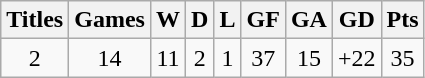<table class="wikitable" style="text-align: center">
<tr>
<th scope="col">Titles</th>
<th scope="col">Games</th>
<th scope="col">W</th>
<th scope="col">D</th>
<th scope="col">L</th>
<th scope="col">GF</th>
<th scope="col">GA</th>
<th scope="col">GD</th>
<th scope="col">Pts</th>
</tr>
<tr>
<td>2</td>
<td>14</td>
<td>11</td>
<td>2</td>
<td>1</td>
<td>37</td>
<td>15</td>
<td>+22</td>
<td>35</td>
</tr>
</table>
